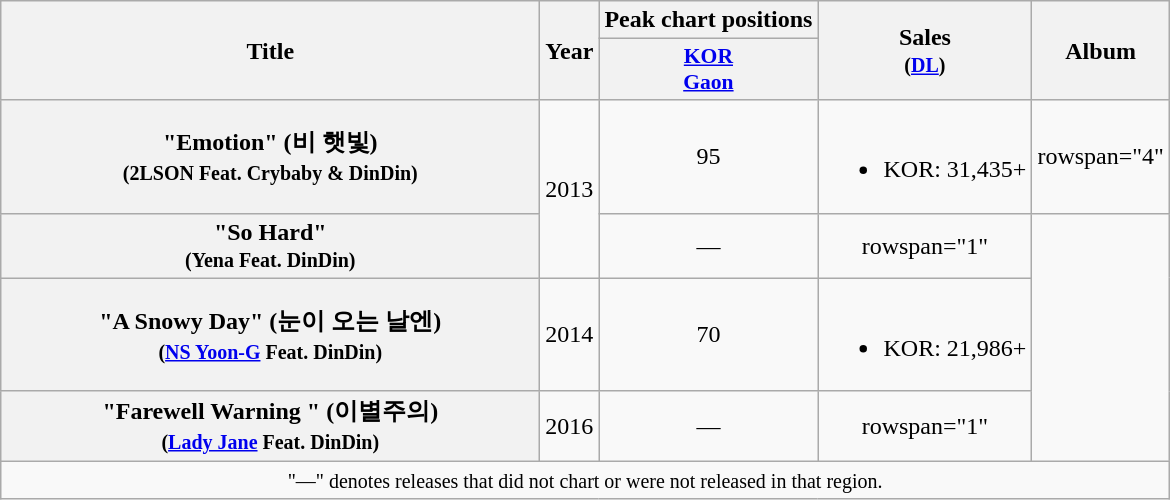<table class="wikitable plainrowheaders" style="text-align:center;">
<tr>
<th rowspan="2" style="width:22em;">Title</th>
<th rowspan="2">Year</th>
<th>Peak chart positions</th>
<th rowspan="2">Sales<br><small>(<a href='#'>DL</a>)</small></th>
<th rowspan="2">Album</th>
</tr>
<tr>
<th style="width=3em;font-size:90%"><a href='#'>KOR<br>Gaon</a><br></th>
</tr>
<tr>
<th scope="row">"Emotion" (비 햇빛)<br><small>(2LSON Feat. Crybaby & DinDin)</small></th>
<td rowspan="2">2013</td>
<td>95</td>
<td><br><ul><li>KOR: 31,435+</li></ul></td>
<td>rowspan="4" </td>
</tr>
<tr>
<th scope="row">"So Hard"<br><small>(Yena Feat. DinDin)</small></th>
<td>—</td>
<td>rowspan="1" </td>
</tr>
<tr>
<th scope="row">"A Snowy Day" (눈이 오는 날엔)<br><small>(<a href='#'>NS Yoon-G</a> Feat. DinDin)</small></th>
<td rowspan="1">2014</td>
<td>70</td>
<td><br><ul><li>KOR: 21,986+</li></ul></td>
</tr>
<tr>
<th scope="row">"Farewell Warning " (이별주의)<br><small>(<a href='#'>Lady Jane</a> Feat.  DinDin)</small></th>
<td rowspan="">2016</td>
<td>—</td>
<td>rowspan="1" </td>
</tr>
<tr>
<td colspan="5"><small>"—" denotes releases that did not chart or were not released in that region.</small></td>
</tr>
</table>
